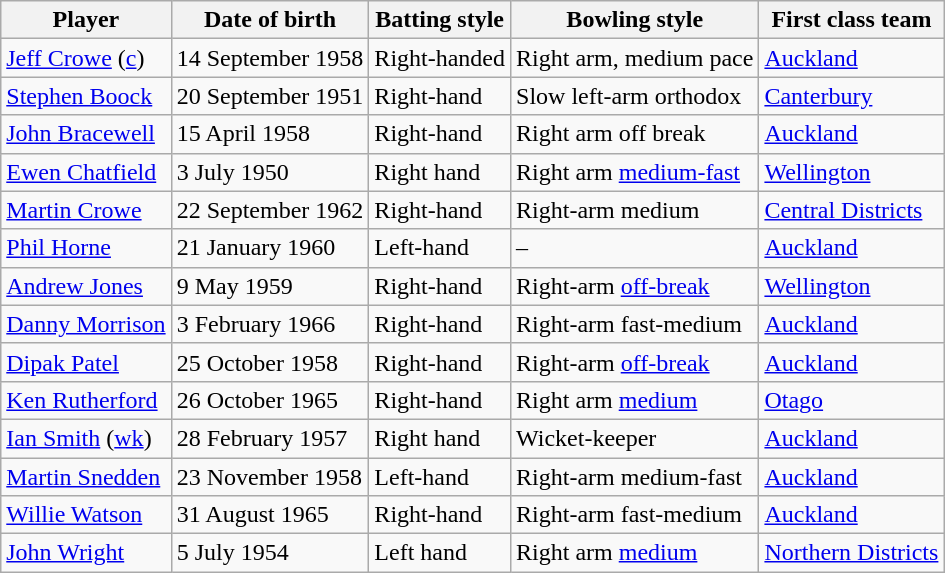<table class="wikitable">
<tr>
<th>Player</th>
<th>Date of birth</th>
<th>Batting style</th>
<th>Bowling style</th>
<th>First class team</th>
</tr>
<tr>
<td><a href='#'>Jeff Crowe</a> (<a href='#'>c</a>)</td>
<td>14 September 1958</td>
<td>Right-handed</td>
<td>Right arm, medium pace</td>
<td> <a href='#'>Auckland</a></td>
</tr>
<tr>
<td><a href='#'>Stephen Boock</a></td>
<td>20 September 1951</td>
<td>Right-hand</td>
<td>Slow left-arm orthodox</td>
<td> <a href='#'>Canterbury</a></td>
</tr>
<tr>
<td><a href='#'>John Bracewell</a></td>
<td>15 April 1958</td>
<td>Right-hand</td>
<td>Right arm off break</td>
<td> <a href='#'>Auckland</a></td>
</tr>
<tr>
<td><a href='#'>Ewen Chatfield</a></td>
<td>3 July 1950</td>
<td>Right hand</td>
<td>Right arm <a href='#'>medium-fast</a></td>
<td> <a href='#'>Wellington</a></td>
</tr>
<tr>
<td><a href='#'>Martin Crowe</a></td>
<td>22 September 1962</td>
<td>Right-hand</td>
<td>Right-arm medium</td>
<td> <a href='#'>Central Districts</a></td>
</tr>
<tr>
<td><a href='#'>Phil Horne</a></td>
<td>21 January 1960</td>
<td>Left-hand</td>
<td>–</td>
<td> <a href='#'>Auckland</a></td>
</tr>
<tr>
<td><a href='#'>Andrew Jones</a></td>
<td>9 May 1959</td>
<td>Right-hand</td>
<td>Right-arm <a href='#'>off-break</a></td>
<td> <a href='#'>Wellington</a></td>
</tr>
<tr>
<td><a href='#'>Danny Morrison</a></td>
<td>3 February 1966</td>
<td>Right-hand</td>
<td>Right-arm fast-medium</td>
<td> <a href='#'>Auckland</a></td>
</tr>
<tr>
<td><a href='#'>Dipak Patel</a></td>
<td>25 October 1958</td>
<td>Right-hand</td>
<td>Right-arm <a href='#'>off-break</a></td>
<td> <a href='#'>Auckland</a></td>
</tr>
<tr>
<td><a href='#'>Ken Rutherford</a></td>
<td>26 October 1965</td>
<td>Right-hand</td>
<td>Right arm <a href='#'>medium</a></td>
<td> <a href='#'>Otago</a></td>
</tr>
<tr>
<td><a href='#'>Ian Smith</a> (<a href='#'>wk</a>)</td>
<td>28 February 1957</td>
<td>Right hand</td>
<td>Wicket-keeper</td>
<td> <a href='#'>Auckland</a></td>
</tr>
<tr>
<td><a href='#'>Martin Snedden</a></td>
<td>23 November 1958</td>
<td>Left-hand</td>
<td>Right-arm medium-fast</td>
<td> <a href='#'>Auckland</a></td>
</tr>
<tr>
<td><a href='#'>Willie Watson</a></td>
<td>31 August 1965</td>
<td>Right-hand</td>
<td>Right-arm fast-medium</td>
<td> <a href='#'>Auckland</a></td>
</tr>
<tr>
<td><a href='#'>John Wright</a></td>
<td>5 July 1954</td>
<td>Left hand</td>
<td>Right arm <a href='#'>medium</a></td>
<td> <a href='#'>Northern Districts</a></td>
</tr>
</table>
